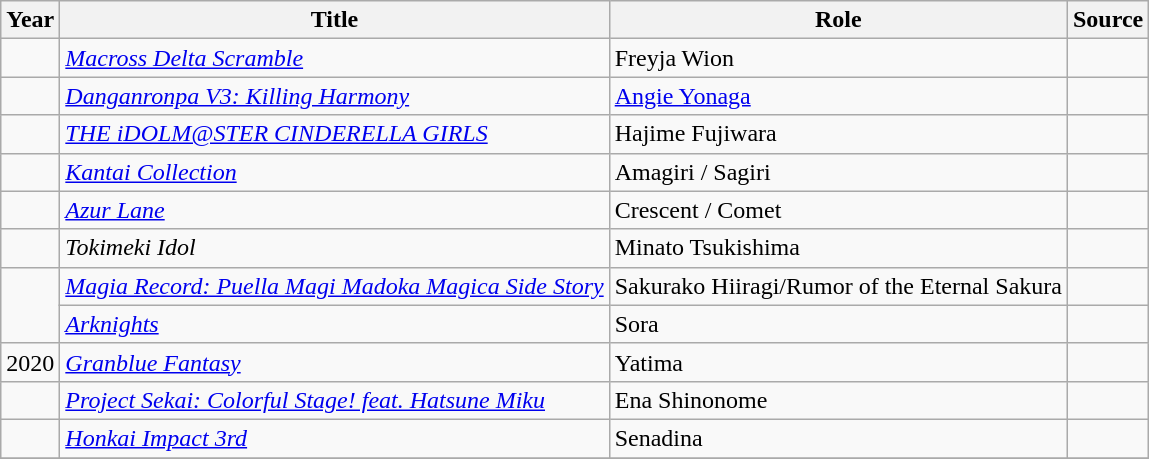<table class="wikitable sortable plainrowheaders">
<tr>
<th>Year</th>
<th>Title</th>
<th>Role</th>
<th class="unsortable">Source</th>
</tr>
<tr>
<td></td>
<td><em><a href='#'>Macross Delta Scramble</a></em></td>
<td>Freyja Wion</td>
<td></td>
</tr>
<tr>
<td></td>
<td><em><a href='#'>Danganronpa V3: Killing Harmony</a></em></td>
<td><a href='#'>Angie Yonaga</a></td>
<td></td>
</tr>
<tr>
<td></td>
<td><em><a href='#'>THE iDOLM@STER CINDERELLA GIRLS</a></em></td>
<td>Hajime Fujiwara</td>
<td></td>
</tr>
<tr>
<td></td>
<td><em><a href='#'>Kantai Collection</a></em></td>
<td>Amagiri / Sagiri</td>
<td></td>
</tr>
<tr>
<td></td>
<td><em><a href='#'>Azur Lane</a></em></td>
<td>Crescent / Comet</td>
<td></td>
</tr>
<tr>
<td></td>
<td><em>Tokimeki Idol</em></td>
<td>Minato Tsukishima</td>
<td></td>
</tr>
<tr>
<td rowspan="2"></td>
<td><em><a href='#'>Magia Record: Puella Magi Madoka Magica Side Story</a></em></td>
<td>Sakurako Hiiragi/Rumor of the Eternal Sakura</td>
<td></td>
</tr>
<tr>
<td><em><a href='#'>Arknights</a></em></td>
<td>Sora</td>
<td></td>
</tr>
<tr>
<td>2020</td>
<td><em><a href='#'>Granblue Fantasy</a></em></td>
<td>Yatima</td>
<td></td>
</tr>
<tr>
<td></td>
<td><em><a href='#'>Project Sekai: Colorful Stage! feat. Hatsune Miku</a></em></td>
<td>Ena Shinonome</td>
<td></td>
</tr>
<tr>
<td></td>
<td><em><a href='#'>Honkai Impact 3rd</a></em></td>
<td>Senadina</td>
<td></td>
</tr>
<tr>
</tr>
</table>
